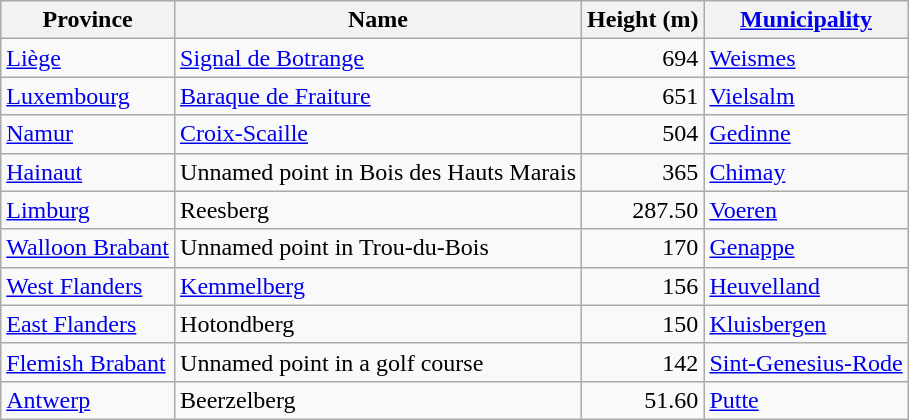<table class="wikitable sortable">
<tr>
<th>Province</th>
<th>Name</th>
<th>Height (m)</th>
<th><a href='#'>Municipality</a></th>
</tr>
<tr>
<td><a href='#'>Liège</a></td>
<td><a href='#'>Signal de Botrange</a></td>
<td style="text-align:right">694</td>
<td><a href='#'>Weismes</a></td>
</tr>
<tr>
<td><a href='#'>Luxembourg</a></td>
<td><a href='#'>Baraque de Fraiture</a></td>
<td style="text-align:right">651</td>
<td><a href='#'>Vielsalm</a></td>
</tr>
<tr>
<td><a href='#'>Namur</a></td>
<td><a href='#'>Croix-Scaille</a></td>
<td style="text-align:right">504</td>
<td><a href='#'>Gedinne</a></td>
</tr>
<tr>
<td><a href='#'>Hainaut</a></td>
<td>Unnamed point in Bois des Hauts Marais</td>
<td style="text-align:right">365</td>
<td><a href='#'>Chimay</a></td>
</tr>
<tr>
<td><a href='#'>Limburg</a></td>
<td>Reesberg</td>
<td style="text-align:right">287.50</td>
<td><a href='#'>Voeren</a></td>
</tr>
<tr>
<td><a href='#'>Walloon Brabant</a></td>
<td>Unnamed point in Trou-du-Bois</td>
<td style="text-align:right">170</td>
<td><a href='#'>Genappe</a></td>
</tr>
<tr>
<td><a href='#'>West Flanders</a></td>
<td><a href='#'>Kemmelberg</a></td>
<td style="text-align:right">156</td>
<td><a href='#'>Heuvelland</a></td>
</tr>
<tr>
<td><a href='#'>East Flanders</a></td>
<td>Hotondberg</td>
<td style="text-align:right">150</td>
<td><a href='#'>Kluisbergen</a></td>
</tr>
<tr>
<td><a href='#'>Flemish Brabant</a></td>
<td>Unnamed point in a golf course</td>
<td style="text-align:right">142</td>
<td><a href='#'>Sint-Genesius-Rode</a></td>
</tr>
<tr>
<td><a href='#'>Antwerp</a></td>
<td>Beerzelberg</td>
<td style="text-align:right">51.60</td>
<td><a href='#'>Putte</a></td>
</tr>
</table>
